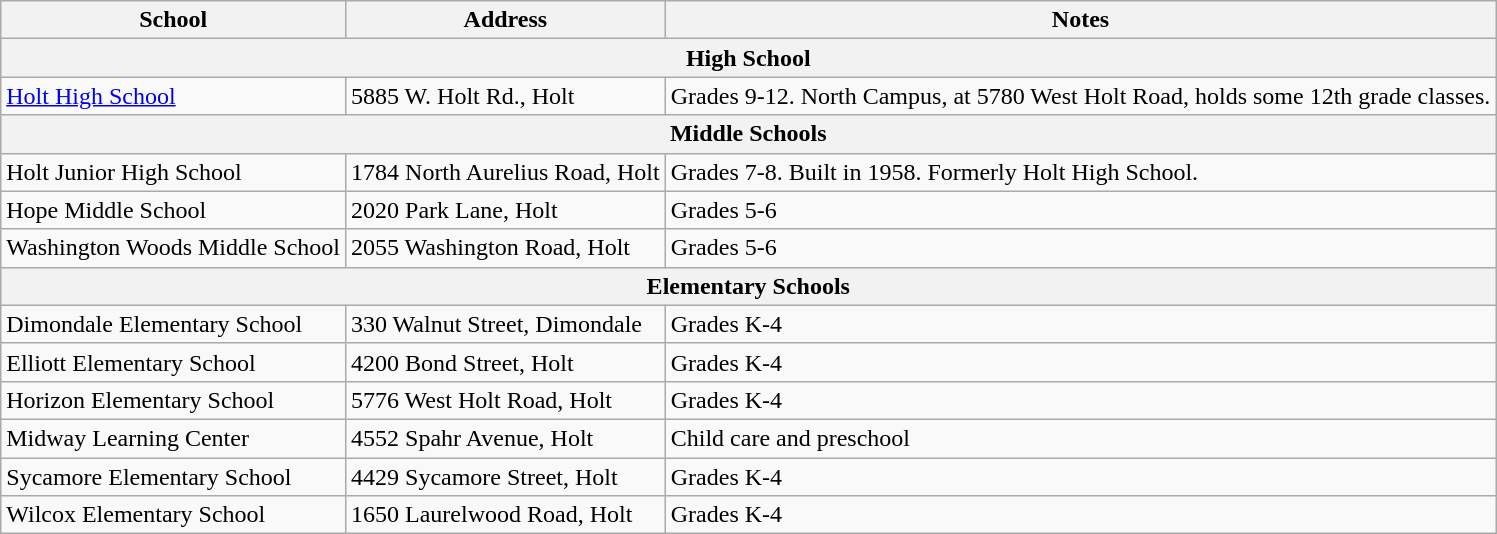<table class="wikitable">
<tr>
<th>School</th>
<th>Address</th>
<th>Notes</th>
</tr>
<tr>
<th colspan="3">High School</th>
</tr>
<tr>
<td><a href='#'>Holt High School</a></td>
<td>5885 W. Holt Rd., Holt</td>
<td>Grades 9-12. North Campus, at 5780 West Holt Road, holds some 12th grade classes.</td>
</tr>
<tr>
<th colspan="3">Middle Schools</th>
</tr>
<tr>
<td>Holt Junior High School</td>
<td>1784 North Aurelius Road, Holt</td>
<td>Grades 7-8. Built in 1958. Formerly Holt High School.</td>
</tr>
<tr>
<td>Hope Middle School</td>
<td>2020 Park Lane, Holt</td>
<td>Grades 5-6</td>
</tr>
<tr>
<td>Washington Woods Middle School</td>
<td>2055 Washington Road, Holt</td>
<td>Grades 5-6</td>
</tr>
<tr>
<th colspan="3">Elementary Schools</th>
</tr>
<tr>
<td>Dimondale Elementary School</td>
<td>330 Walnut Street, Dimondale</td>
<td>Grades K-4</td>
</tr>
<tr>
<td>Elliott Elementary School</td>
<td>4200 Bond Street, Holt</td>
<td>Grades K-4</td>
</tr>
<tr>
<td>Horizon Elementary School</td>
<td>5776 West Holt Road, Holt</td>
<td>Grades K-4</td>
</tr>
<tr>
<td>Midway Learning Center</td>
<td>4552 Spahr Avenue, Holt</td>
<td>Child care and preschool</td>
</tr>
<tr>
<td>Sycamore Elementary School</td>
<td>4429 Sycamore Street, Holt</td>
<td>Grades K-4</td>
</tr>
<tr>
<td>Wilcox Elementary School</td>
<td>1650 Laurelwood Road, Holt</td>
<td>Grades K-4</td>
</tr>
</table>
